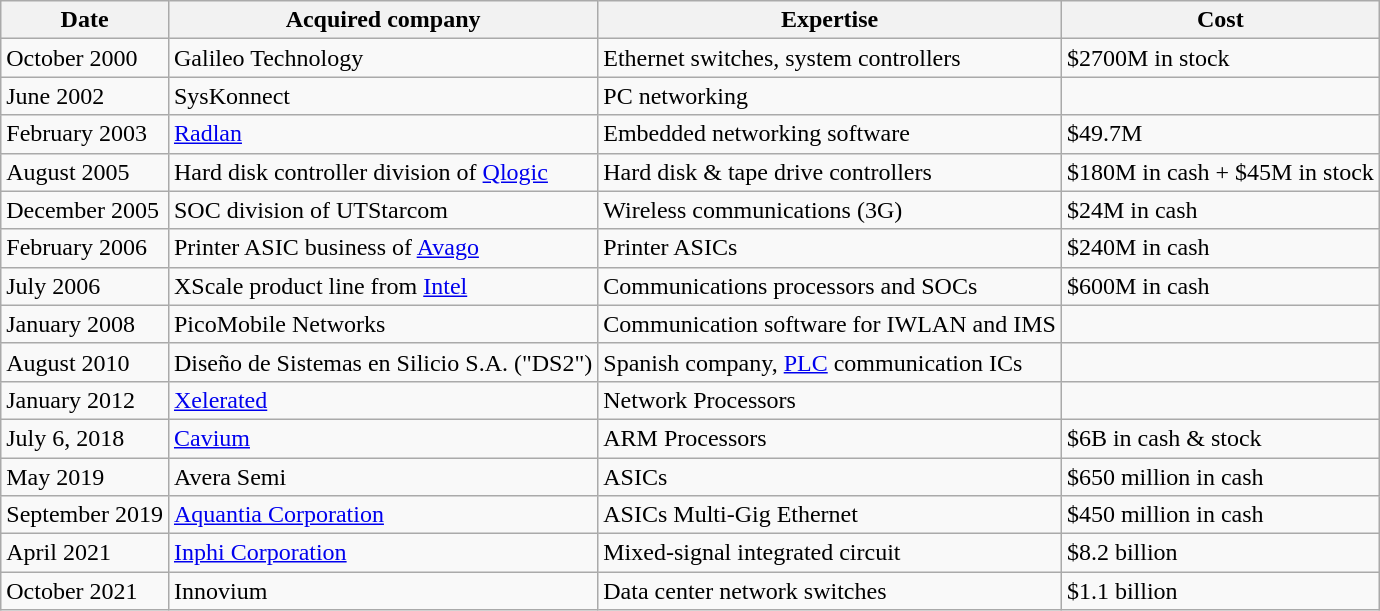<table class="wikitable">
<tr>
<th>Date</th>
<th>Acquired company</th>
<th>Expertise</th>
<th>Cost</th>
</tr>
<tr>
<td>October 2000</td>
<td>Galileo Technology</td>
<td>Ethernet switches, system controllers</td>
<td>$2700M in stock</td>
</tr>
<tr>
<td>June 2002</td>
<td>SysKonnect</td>
<td>PC networking</td>
<td></td>
</tr>
<tr>
<td>February 2003</td>
<td><a href='#'>Radlan</a></td>
<td>Embedded networking software</td>
<td>$49.7M</td>
</tr>
<tr>
<td>August 2005</td>
<td>Hard disk controller division of <a href='#'>Qlogic</a></td>
<td>Hard disk & tape drive controllers</td>
<td>$180M in cash + $45M in stock</td>
</tr>
<tr>
<td>December 2005</td>
<td>SOC division of UTStarcom</td>
<td>Wireless communications (3G)</td>
<td>$24M in cash</td>
</tr>
<tr>
<td>February 2006</td>
<td>Printer ASIC business of <a href='#'>Avago</a></td>
<td>Printer ASICs</td>
<td>$240M in cash</td>
</tr>
<tr>
<td>July 2006</td>
<td>XScale product line from <a href='#'>Intel</a></td>
<td>Communications processors and SOCs</td>
<td>$600M in cash</td>
</tr>
<tr>
<td>January 2008</td>
<td>PicoMobile Networks</td>
<td>Communication software for IWLAN and IMS</td>
<td></td>
</tr>
<tr>
<td>August 2010</td>
<td>Diseño de Sistemas en Silicio S.A. ("DS2")</td>
<td>Spanish company, <a href='#'>PLC</a> communication ICs</td>
<td></td>
</tr>
<tr>
<td>January 2012</td>
<td><a href='#'>Xelerated</a></td>
<td>Network Processors</td>
<td></td>
</tr>
<tr>
<td>July 6, 2018</td>
<td><a href='#'>Cavium</a></td>
<td>ARM Processors</td>
<td>$6B in cash & stock</td>
</tr>
<tr>
<td>May 2019</td>
<td>Avera Semi</td>
<td>ASICs</td>
<td>$650 million in cash</td>
</tr>
<tr>
<td>September 2019</td>
<td><a href='#'>Aquantia Corporation</a></td>
<td>ASICs Multi-Gig Ethernet</td>
<td>$450 million in cash</td>
</tr>
<tr>
<td>April 2021</td>
<td><a href='#'>Inphi Corporation</a></td>
<td>Mixed-signal integrated circuit</td>
<td>$8.2 billion</td>
</tr>
<tr>
<td>October 2021</td>
<td>Innovium</td>
<td>Data center network switches</td>
<td>$1.1 billion</td>
</tr>
</table>
